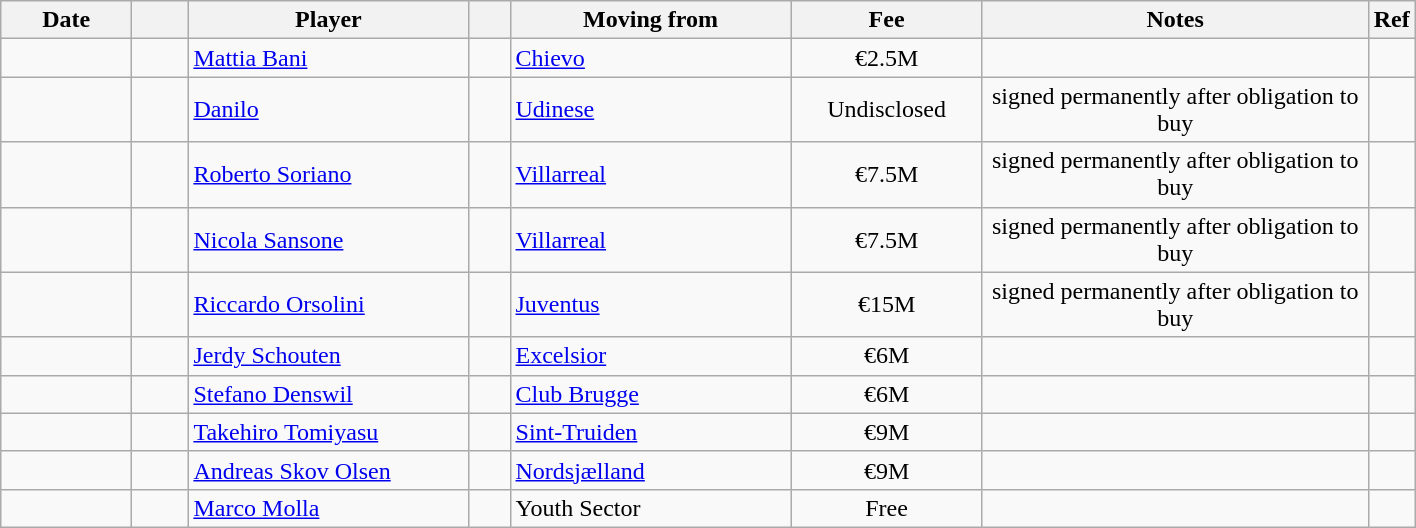<table class="wikitable sortable">
<tr>
<th style="width:80px;">Date</th>
<th style="width:30px;"></th>
<th style="width:180px;">Player</th>
<th style="width:20px;"></th>
<th style="width:180px;">Moving from</th>
<th style="width:120px;" class="unsortable">Fee</th>
<th style="width:250px;" class="unsortable">Notes</th>
<th style="width:20px;">Ref</th>
</tr>
<tr>
<td></td>
<td align="center"></td>
<td> <a href='#'>Mattia Bani</a></td>
<td align="center"></td>
<td> <a href='#'>Chievo</a></td>
<td align="center">€2.5M</td>
<td align="center"></td>
<td></td>
</tr>
<tr>
<td></td>
<td align="center"></td>
<td> <a href='#'>Danilo</a></td>
<td align="center"></td>
<td> <a href='#'>Udinese</a></td>
<td align="center">Undisclosed</td>
<td align="center">signed permanently after obligation to buy</td>
<td></td>
</tr>
<tr>
<td></td>
<td align="center"></td>
<td> <a href='#'>Roberto Soriano</a></td>
<td align="center"></td>
<td> <a href='#'>Villarreal</a></td>
<td align="center">€7.5M</td>
<td align="center">signed permanently after obligation to buy</td>
<td></td>
</tr>
<tr>
<td></td>
<td align="center"></td>
<td> <a href='#'>Nicola Sansone</a></td>
<td align="center"></td>
<td> <a href='#'>Villarreal</a></td>
<td align="center">€7.5M</td>
<td align="center">signed permanently after obligation to buy</td>
<td></td>
</tr>
<tr>
<td></td>
<td align="center"></td>
<td> <a href='#'>Riccardo Orsolini</a></td>
<td align="center"></td>
<td> <a href='#'>Juventus</a></td>
<td align="center">€15M</td>
<td align="center">signed permanently after obligation to buy</td>
<td></td>
</tr>
<tr>
<td></td>
<td align="center"></td>
<td> <a href='#'>Jerdy Schouten</a></td>
<td align="center"></td>
<td> <a href='#'>Excelsior</a></td>
<td align="center">€6M</td>
<td align="center"></td>
<td></td>
</tr>
<tr>
<td></td>
<td align="center"></td>
<td> <a href='#'>Stefano Denswil</a></td>
<td align="center"></td>
<td> <a href='#'>Club Brugge</a></td>
<td align="center">€6M</td>
<td align="center"></td>
<td></td>
</tr>
<tr>
<td></td>
<td align="center"></td>
<td> <a href='#'>Takehiro Tomiyasu</a></td>
<td align="center"></td>
<td> <a href='#'>Sint-Truiden</a></td>
<td align="center">€9M</td>
<td align="center"></td>
<td></td>
</tr>
<tr>
<td></td>
<td align="center"></td>
<td> <a href='#'>Andreas Skov Olsen</a></td>
<td align="center"></td>
<td> <a href='#'>Nordsjælland</a></td>
<td align="center">€9M</td>
<td align="center"></td>
<td></td>
</tr>
<tr>
<td></td>
<td align="center"></td>
<td> <a href='#'>Marco Molla</a></td>
<td align="center"></td>
<td> Youth Sector</td>
<td align="center">Free</td>
<td align="center"></td>
<td></td>
</tr>
</table>
